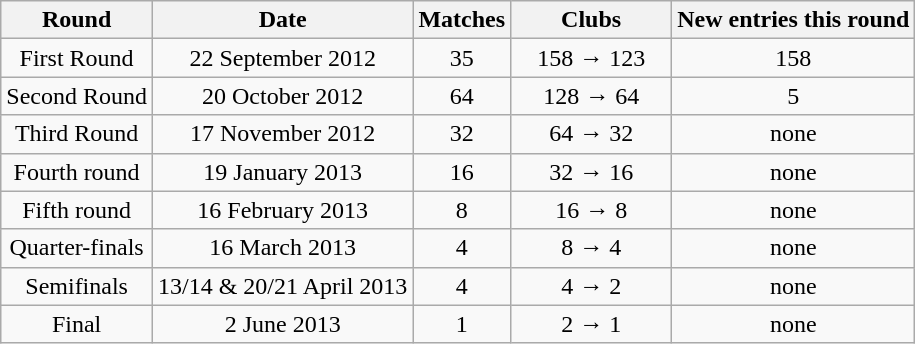<table class="wikitable">
<tr>
<th>Round</th>
<th>Date</th>
<th>Matches</th>
<th width=100>Clubs</th>
<th>New entries this round</th>
</tr>
<tr align=center>
<td>First Round</td>
<td>22 September 2012</td>
<td>35</td>
<td>158 → 123</td>
<td>158</td>
</tr>
<tr align=center>
<td>Second Round</td>
<td>20 October 2012</td>
<td>64</td>
<td>128 → 64</td>
<td>5</td>
</tr>
<tr align=center>
<td>Third Round</td>
<td>17 November 2012</td>
<td>32</td>
<td>64 → 32</td>
<td>none</td>
</tr>
<tr align=center>
<td>Fourth round</td>
<td>19 January 2013</td>
<td>16</td>
<td>32 → 16</td>
<td>none</td>
</tr>
<tr align=center>
<td>Fifth round</td>
<td>16 February 2013</td>
<td>8</td>
<td>16 → 8</td>
<td>none</td>
</tr>
<tr align=center>
<td>Quarter-finals</td>
<td>16 March 2013</td>
<td>4</td>
<td>8 → 4</td>
<td>none</td>
</tr>
<tr align=center>
<td>Semifinals</td>
<td>13/14 & 20/21 April 2013</td>
<td>4</td>
<td>4 → 2</td>
<td>none</td>
</tr>
<tr align=center>
<td>Final</td>
<td>2 June 2013</td>
<td>1</td>
<td>2 → 1</td>
<td>none</td>
</tr>
</table>
